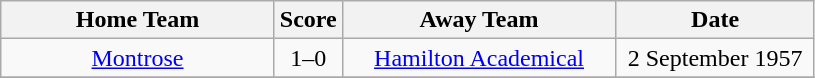<table class="wikitable" style="text-align:center;">
<tr>
<th width=175>Home Team</th>
<th width=20>Score</th>
<th width=175>Away Team</th>
<th width= 125>Date</th>
</tr>
<tr>
<td><a href='#'>Montrose</a></td>
<td>1–0</td>
<td><a href='#'>Hamilton Academical</a></td>
<td>2 September 1957</td>
</tr>
<tr>
</tr>
</table>
